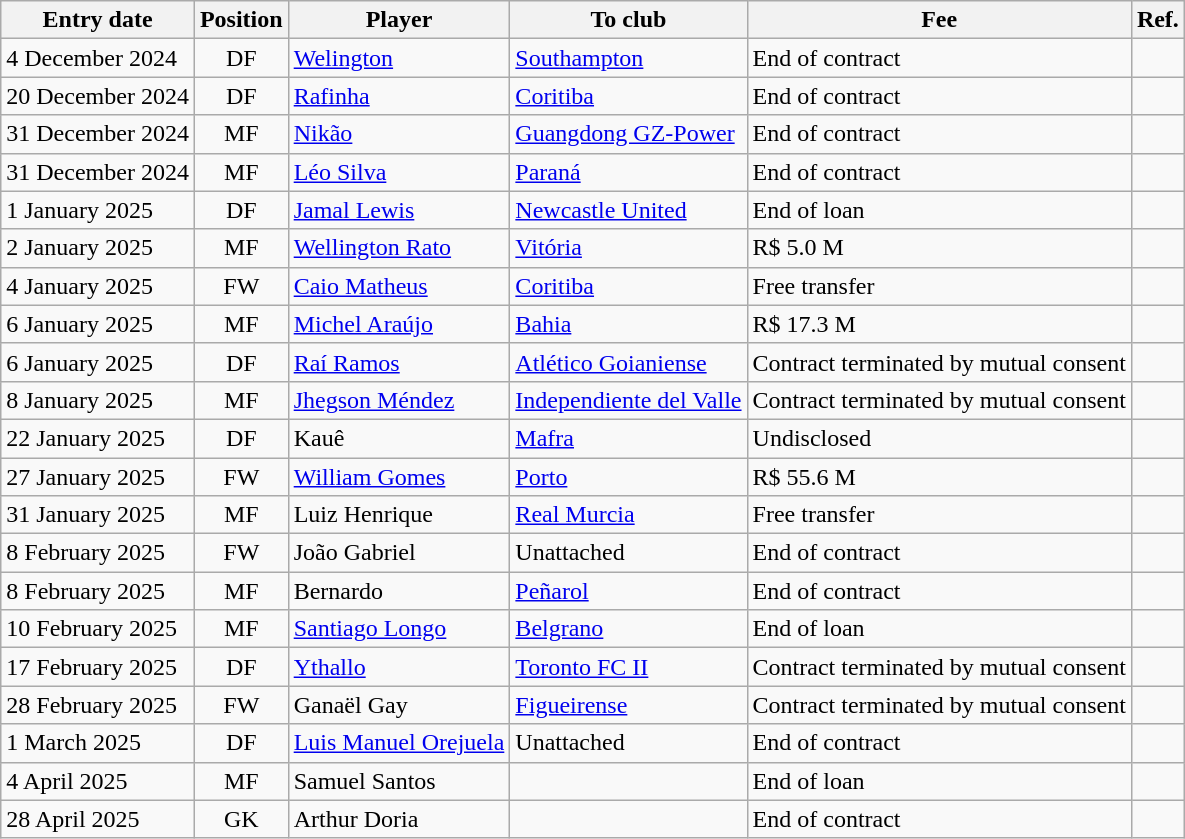<table class="wikitable sortable">
<tr>
<th><strong>Entry date</strong></th>
<th><strong>Position</strong></th>
<th><strong>Player</strong></th>
<th><strong>To club</strong></th>
<th><strong>Fee</strong></th>
<th><strong>Ref.</strong></th>
</tr>
<tr>
<td>4 December 2024</td>
<td style="text-align:center;">DF</td>
<td style="text-align:left;"> <a href='#'>Welington</a></td>
<td style="text-align:left;"> <a href='#'>Southampton</a></td>
<td>End of contract</td>
<td></td>
</tr>
<tr>
<td>20 December 2024</td>
<td style="text-align:center;">DF</td>
<td style="text-align:left;"> <a href='#'>Rafinha</a></td>
<td style="text-align:left;"> <a href='#'>Coritiba</a></td>
<td>End of contract</td>
<td></td>
</tr>
<tr>
<td>31 December 2024</td>
<td style="text-align:center;">MF</td>
<td style="text-align:left;"> <a href='#'>Nikão</a></td>
<td style="text-align:left;"> <a href='#'>Guangdong GZ-Power</a></td>
<td>End of contract</td>
<td></td>
</tr>
<tr>
<td>31 December 2024</td>
<td style="text-align:center;">MF</td>
<td style="text-align:left;"> <a href='#'>Léo Silva</a></td>
<td style="text-align:left;"> <a href='#'>Paraná</a></td>
<td>End of contract</td>
<td></td>
</tr>
<tr>
<td>1 January 2025</td>
<td style="text-align:center;">DF</td>
<td style="text-align:left;"> <a href='#'>Jamal Lewis</a></td>
<td style="text-align:left;"> <a href='#'>Newcastle United</a></td>
<td>End of loan</td>
<td></td>
</tr>
<tr>
<td>2 January 2025</td>
<td style="text-align:center;">MF</td>
<td style="text-align:left;"> <a href='#'>Wellington Rato</a></td>
<td style="text-align:left;"> <a href='#'>Vitória</a></td>
<td>R$ 5.0 M</td>
<td></td>
</tr>
<tr>
<td>4 January 2025</td>
<td style="text-align:center;">FW</td>
<td style="text-align:left;"> <a href='#'>Caio Matheus</a></td>
<td style="text-align:left;"> <a href='#'>Coritiba</a></td>
<td>Free transfer</td>
<td></td>
</tr>
<tr>
<td>6 January 2025</td>
<td style="text-align:center;">MF</td>
<td style="text-align:left;"> <a href='#'>Michel Araújo</a></td>
<td style="text-align:left;"> <a href='#'>Bahia</a></td>
<td>R$ 17.3 M</td>
<td></td>
</tr>
<tr>
<td>6 January 2025</td>
<td style="text-align:center;">DF</td>
<td style="text-align:left;"> <a href='#'>Raí Ramos</a></td>
<td style="text-align:left;"> <a href='#'>Atlético Goianiense</a></td>
<td>Contract terminated by mutual consent</td>
<td></td>
</tr>
<tr>
<td>8 January 2025</td>
<td style="text-align:center;">MF</td>
<td style="text-align:left;"> <a href='#'>Jhegson Méndez</a></td>
<td style="text-align:left;"> <a href='#'>Independiente del Valle</a></td>
<td>Contract terminated by mutual consent</td>
<td></td>
</tr>
<tr>
<td>22 January 2025</td>
<td style="text-align:center;">DF</td>
<td style="text-align:left;"> Kauê </td>
<td style="text-align:left;"> <a href='#'>Mafra</a></td>
<td>Undisclosed</td>
<td></td>
</tr>
<tr>
<td>27 January 2025</td>
<td style="text-align:center;">FW</td>
<td style="text-align:left;"> <a href='#'>William Gomes</a></td>
<td style="text-align:left;"> <a href='#'>Porto</a></td>
<td>R$ 55.6 M</td>
<td></td>
</tr>
<tr>
<td>31 January 2025</td>
<td style="text-align:center;">MF</td>
<td style="text-align:left;"> Luiz Henrique </td>
<td style="text-align:left;"> <a href='#'>Real Murcia</a></td>
<td>Free transfer</td>
<td></td>
</tr>
<tr>
<td>8 February 2025</td>
<td style="text-align:center;">FW</td>
<td style="text-align:left;"> João Gabriel </td>
<td style="text-align:left;">Unattached</td>
<td>End of contract</td>
<td></td>
</tr>
<tr>
<td>8 February 2025</td>
<td style="text-align:center;">MF</td>
<td style="text-align:left;"> Bernardo </td>
<td style="text-align:left;"> <a href='#'>Peñarol</a></td>
<td>End of contract</td>
<td></td>
</tr>
<tr>
<td>10 February 2025</td>
<td style="text-align:center;">MF</td>
<td style="text-align:left;"> <a href='#'>Santiago Longo</a></td>
<td style="text-align:left;"> <a href='#'>Belgrano</a></td>
<td>End of loan</td>
<td></td>
</tr>
<tr>
<td>17 February 2025</td>
<td style="text-align:center;">DF</td>
<td style="text-align:left;"> <a href='#'>Ythallo</a></td>
<td style="text-align:left;"> <a href='#'>Toronto FC II</a></td>
<td>Contract terminated by mutual consent</td>
<td></td>
</tr>
<tr>
<td>28 February 2025</td>
<td style="text-align:center;">FW</td>
<td style="text-align:left;"> Ganaël Gay</td>
<td style="text-align:left;"> <a href='#'>Figueirense</a></td>
<td>Contract terminated by mutual consent</td>
<td></td>
</tr>
<tr>
<td>1 March 2025</td>
<td style="text-align:center;">DF</td>
<td style="text-align:left;"> <a href='#'>Luis Manuel Orejuela</a></td>
<td style="text-align:left;">Unattached</td>
<td>End of contract</td>
<td></td>
</tr>
<tr>
<td>4 April 2025</td>
<td style="text-align:center;">MF</td>
<td style="text-align:left;"> Samuel Santos </td>
<td style="text-align:left;"> </td>
<td>End of loan</td>
<td></td>
</tr>
<tr>
<td>28 April 2025</td>
<td style="text-align:center;">GK</td>
<td style="text-align:left;"> Arthur Doria </td>
<td style="text-align:left;"> </td>
<td>End of contract</td>
<td></td>
</tr>
</table>
